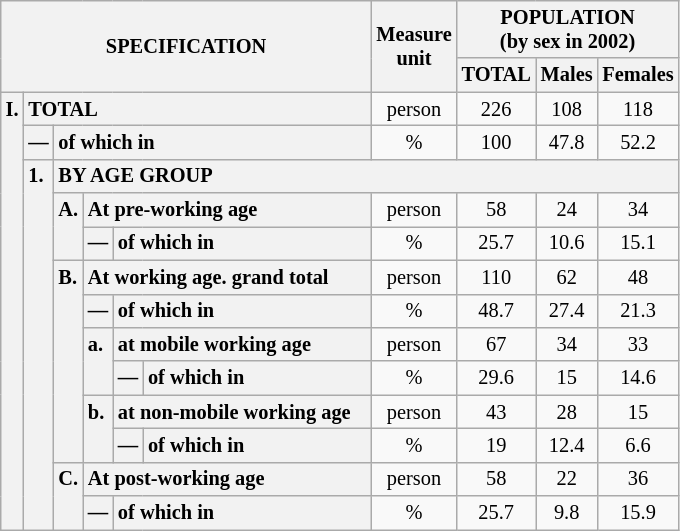<table class="wikitable" style="font-size:85%; text-align:center">
<tr>
<th rowspan="2" colspan="6">SPECIFICATION</th>
<th rowspan="2">Measure<br> unit</th>
<th colspan="3" rowspan="1">POPULATION<br> (by sex in 2002)</th>
</tr>
<tr>
<th>TOTAL</th>
<th>Males</th>
<th>Females</th>
</tr>
<tr>
<th style="text-align:left" valign="top" rowspan="13">I.</th>
<th style="text-align:left" colspan="5">TOTAL</th>
<td>person</td>
<td>226</td>
<td>108</td>
<td>118</td>
</tr>
<tr>
<th style="text-align:left" valign="top">—</th>
<th style="text-align:left" colspan="4">of which in</th>
<td>%</td>
<td>100</td>
<td>47.8</td>
<td>52.2</td>
</tr>
<tr>
<th style="text-align:left" valign="top" rowspan="11">1.</th>
<th style="text-align:left" colspan="19">BY AGE GROUP</th>
</tr>
<tr>
<th style="text-align:left" valign="top" rowspan="2">A.</th>
<th style="text-align:left" colspan="3">At pre-working age</th>
<td>person</td>
<td>58</td>
<td>24</td>
<td>34</td>
</tr>
<tr>
<th style="text-align:left" valign="top">—</th>
<th style="text-align:left" valign="top" colspan="2">of which in</th>
<td>%</td>
<td>25.7</td>
<td>10.6</td>
<td>15.1</td>
</tr>
<tr>
<th style="text-align:left" valign="top" rowspan="6">B.</th>
<th style="text-align:left" colspan="3">At working age. grand total</th>
<td>person</td>
<td>110</td>
<td>62</td>
<td>48</td>
</tr>
<tr>
<th style="text-align:left" valign="top">—</th>
<th style="text-align:left" valign="top" colspan="2">of which in</th>
<td>%</td>
<td>48.7</td>
<td>27.4</td>
<td>21.3</td>
</tr>
<tr>
<th style="text-align:left" valign="top" rowspan="2">a.</th>
<th style="text-align:left" colspan="2">at mobile working age</th>
<td>person</td>
<td>67</td>
<td>34</td>
<td>33</td>
</tr>
<tr>
<th style="text-align:left" valign="top">—</th>
<th style="text-align:left" valign="top" colspan="1">of which in                        </th>
<td>%</td>
<td>29.6</td>
<td>15</td>
<td>14.6</td>
</tr>
<tr>
<th style="text-align:left" valign="top" rowspan="2">b.</th>
<th style="text-align:left" colspan="2">at non-mobile working age</th>
<td>person</td>
<td>43</td>
<td>28</td>
<td>15</td>
</tr>
<tr>
<th style="text-align:left" valign="top">—</th>
<th style="text-align:left" valign="top" colspan="1">of which in                        </th>
<td>%</td>
<td>19</td>
<td>12.4</td>
<td>6.6</td>
</tr>
<tr>
<th style="text-align:left" valign="top" rowspan="2">C.</th>
<th style="text-align:left" colspan="3">At post-working age</th>
<td>person</td>
<td>58</td>
<td>22</td>
<td>36</td>
</tr>
<tr>
<th style="text-align:left" valign="top">—</th>
<th style="text-align:left" valign="top" colspan="2">of which in</th>
<td>%</td>
<td>25.7</td>
<td>9.8</td>
<td>15.9</td>
</tr>
</table>
